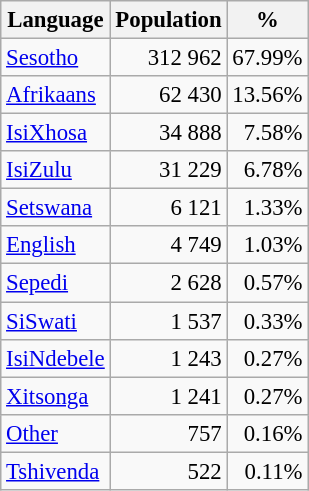<table class="wikitable" style="font-size: 95%; text-align: right">
<tr>
<th>Language</th>
<th>Population</th>
<th>%</th>
</tr>
<tr>
<td align=left><a href='#'>Sesotho</a></td>
<td>312 962</td>
<td>67.99%</td>
</tr>
<tr>
<td align=left><a href='#'>Afrikaans</a></td>
<td>62 430</td>
<td>13.56%</td>
</tr>
<tr>
<td align=left><a href='#'>IsiXhosa</a></td>
<td>34 888</td>
<td>7.58%</td>
</tr>
<tr>
<td align=left><a href='#'>IsiZulu</a></td>
<td>31 229</td>
<td>6.78%</td>
</tr>
<tr>
<td align=left><a href='#'>Setswana</a></td>
<td>6 121</td>
<td>1.33%</td>
</tr>
<tr>
<td align=left><a href='#'>English</a></td>
<td>4 749</td>
<td>1.03%</td>
</tr>
<tr>
<td align=left><a href='#'>Sepedi</a></td>
<td>2 628</td>
<td>0.57%</td>
</tr>
<tr>
<td align=left><a href='#'>SiSwati</a></td>
<td>1 537</td>
<td>0.33%</td>
</tr>
<tr>
<td align=left><a href='#'>IsiNdebele</a></td>
<td>1 243</td>
<td>0.27%</td>
</tr>
<tr>
<td align=left><a href='#'>Xitsonga</a></td>
<td>1 241</td>
<td>0.27%</td>
</tr>
<tr>
<td align=left><a href='#'>Other</a></td>
<td>757</td>
<td>0.16%</td>
</tr>
<tr>
<td align=left><a href='#'>Tshivenda</a></td>
<td>522</td>
<td>0.11%</td>
</tr>
</table>
